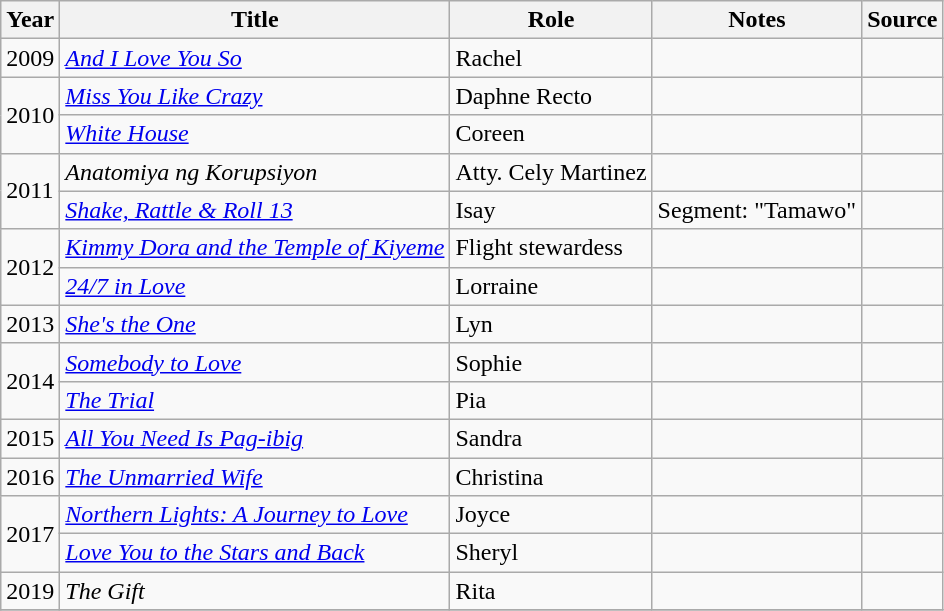<table class="wikitable sortable">
<tr>
<th>Year</th>
<th>Title</th>
<th>Role</th>
<th class="unsortable">Notes</th>
<th class="unsortable">Source</th>
</tr>
<tr>
<td>2009</td>
<td><em><a href='#'>And I Love You So</a></em></td>
<td>Rachel</td>
<td></td>
<td></td>
</tr>
<tr>
<td rowspan="2">2010</td>
<td><em><a href='#'>Miss You Like Crazy</a></em></td>
<td>Daphne Recto</td>
<td></td>
<td></td>
</tr>
<tr>
<td><em><a href='#'>White House</a></em></td>
<td>Coreen</td>
<td></td>
<td></td>
</tr>
<tr>
<td rowspan="2">2011</td>
<td><em>Anatomiya ng Korupsiyon</em></td>
<td>Atty. Cely Martinez</td>
<td></td>
<td></td>
</tr>
<tr>
<td><em><a href='#'>Shake, Rattle & Roll 13</a></em></td>
<td>Isay</td>
<td>Segment: "Tamawo"</td>
<td></td>
</tr>
<tr>
<td rowspan="2">2012</td>
<td><em><a href='#'>Kimmy Dora and the Temple of Kiyeme</a></em></td>
<td>Flight stewardess</td>
<td></td>
<td></td>
</tr>
<tr>
<td><em><a href='#'>24/7 in Love</a></em></td>
<td>Lorraine</td>
<td></td>
<td></td>
</tr>
<tr>
<td>2013</td>
<td><em><a href='#'>She's the One</a></em></td>
<td>Lyn</td>
<td></td>
<td></td>
</tr>
<tr>
<td rowspan="2">2014</td>
<td><em><a href='#'>Somebody to Love</a></em></td>
<td>Sophie</td>
<td></td>
<td></td>
</tr>
<tr>
<td><em><a href='#'>The Trial</a></em></td>
<td>Pia</td>
<td></td>
<td></td>
</tr>
<tr>
<td>2015</td>
<td><em><a href='#'>All You Need Is Pag-ibig</a></em></td>
<td>Sandra</td>
<td></td>
<td></td>
</tr>
<tr>
<td>2016</td>
<td><em><a href='#'>The Unmarried Wife</a></em></td>
<td>Christina</td>
<td></td>
<td></td>
</tr>
<tr>
<td rowspan="2">2017</td>
<td><em><a href='#'>Northern Lights: A Journey to Love</a></em></td>
<td>Joyce</td>
<td></td>
<td></td>
</tr>
<tr>
<td><em><a href='#'>Love You to the Stars and Back</a></em></td>
<td>Sheryl</td>
<td></td>
<td></td>
</tr>
<tr>
<td>2019</td>
<td><em>The Gift</em></td>
<td>Rita</td>
<td></td>
<td></td>
</tr>
<tr>
</tr>
</table>
